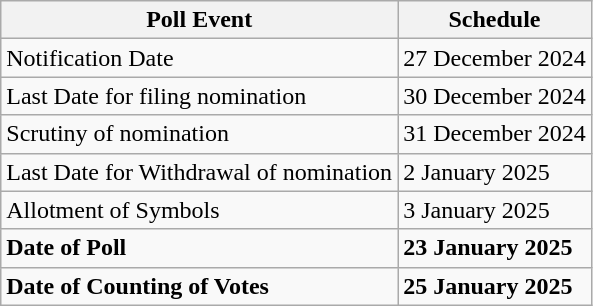<table class="wikitable">
<tr>
<th>Poll Event</th>
<th>Schedule</th>
</tr>
<tr>
<td>Notification Date</td>
<td>27 December 2024</td>
</tr>
<tr>
<td>Last Date for filing nomination</td>
<td>30 December 2024</td>
</tr>
<tr>
<td>Scrutiny of nomination</td>
<td>31 December 2024</td>
</tr>
<tr>
<td>Last Date for Withdrawal of nomination</td>
<td>2 January 2025</td>
</tr>
<tr>
<td>Allotment of Symbols</td>
<td>3 January 2025</td>
</tr>
<tr>
<td><strong>Date of Poll</strong></td>
<td><strong>23 January 2025</strong></td>
</tr>
<tr>
<td><strong>Date of Counting of Votes</strong></td>
<td><strong>25 January 2025</strong></td>
</tr>
</table>
